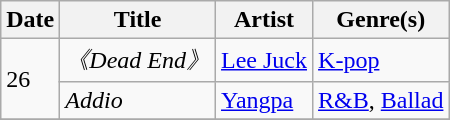<table class="wikitable" style="text-align: left;">
<tr>
<th>Date</th>
<th>Title</th>
<th>Artist</th>
<th>Genre(s)</th>
</tr>
<tr>
<td rowspan="2">26</td>
<td><em>《Dead End》</em></td>
<td><a href='#'>Lee Juck</a></td>
<td><a href='#'>K-pop</a></td>
</tr>
<tr>
<td><em>Addio</em></td>
<td><a href='#'>Yangpa</a></td>
<td><a href='#'>R&B</a>, <a href='#'>Ballad</a></td>
</tr>
<tr>
</tr>
</table>
